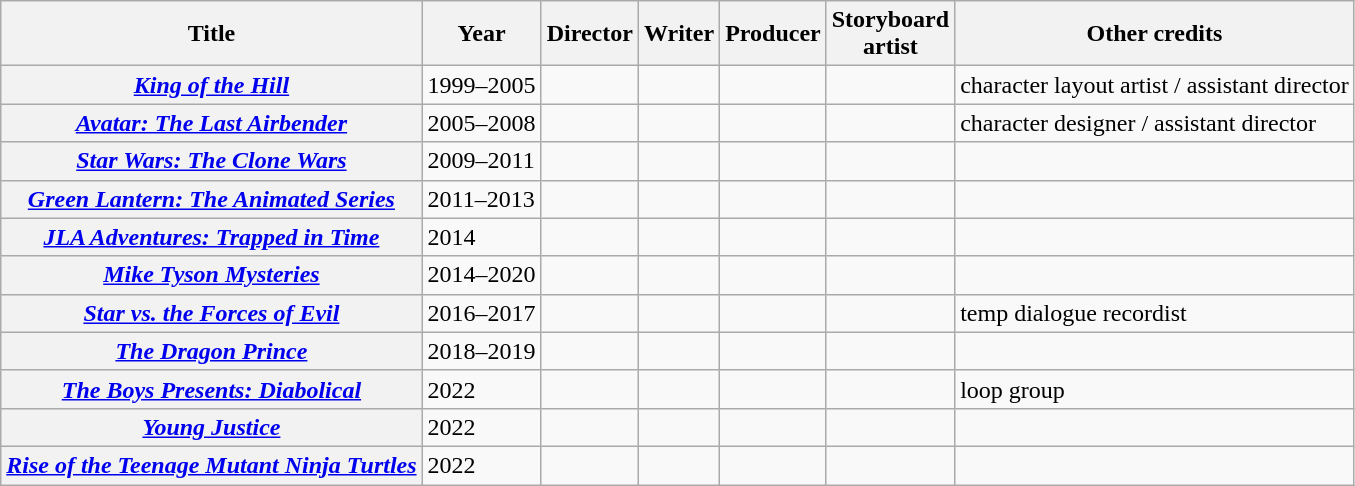<table class="wikitable plainrowheaders sortable">
<tr>
<th>Title</th>
<th>Year</th>
<th>Director</th>
<th>Writer</th>
<th>Producer</th>
<th>Storyboard<br>artist</th>
<th>Other credits</th>
</tr>
<tr>
<th scope="row"><em><a href='#'>King of the Hill</a></em></th>
<td>1999–2005</td>
<td></td>
<td></td>
<td></td>
<td></td>
<td>character layout artist / assistant director</td>
</tr>
<tr>
<th scope="row"><em><a href='#'>Avatar: The Last Airbender</a></em></th>
<td>2005–2008</td>
<td></td>
<td></td>
<td></td>
<td></td>
<td>character designer / assistant director</td>
</tr>
<tr>
<th scope="row"><em><a href='#'>Star Wars: The Clone Wars</a></em></th>
<td>2009–2011</td>
<td></td>
<td></td>
<td></td>
<td></td>
<td></td>
</tr>
<tr>
<th scope="row"><em><a href='#'>Green Lantern: The Animated Series</a></em></th>
<td>2011–2013</td>
<td></td>
<td></td>
<td></td>
<td></td>
<td></td>
</tr>
<tr>
<th scope="row"><em><a href='#'>JLA Adventures: Trapped in Time</a></em></th>
<td>2014</td>
<td></td>
<td></td>
<td></td>
<td></td>
<td></td>
</tr>
<tr>
<th scope="row"><em><a href='#'>Mike Tyson Mysteries</a></em></th>
<td>2014–2020</td>
<td></td>
<td></td>
<td></td>
<td></td>
<td></td>
</tr>
<tr>
<th scope="row"><em><a href='#'>Star vs. the Forces of Evil</a></em></th>
<td>2016–2017</td>
<td></td>
<td></td>
<td></td>
<td></td>
<td>temp dialogue recordist</td>
</tr>
<tr>
<th scope="row"><em><a href='#'>The Dragon Prince</a></em></th>
<td>2018–2019</td>
<td></td>
<td></td>
<td></td>
<td></td>
<td></td>
</tr>
<tr>
<th scope="row"><em><a href='#'>The Boys Presents: Diabolical</a></em></th>
<td>2022</td>
<td></td>
<td></td>
<td></td>
<td></td>
<td>loop group</td>
</tr>
<tr>
<th scope="row"><em><a href='#'>Young Justice</a></em></th>
<td>2022</td>
<td></td>
<td></td>
<td></td>
<td></td>
<td></td>
</tr>
<tr>
<th scope="row"><em><a href='#'>Rise of the Teenage Mutant Ninja Turtles</a></em></th>
<td>2022</td>
<td></td>
<td></td>
<td></td>
<td></td>
<td></td>
</tr>
</table>
